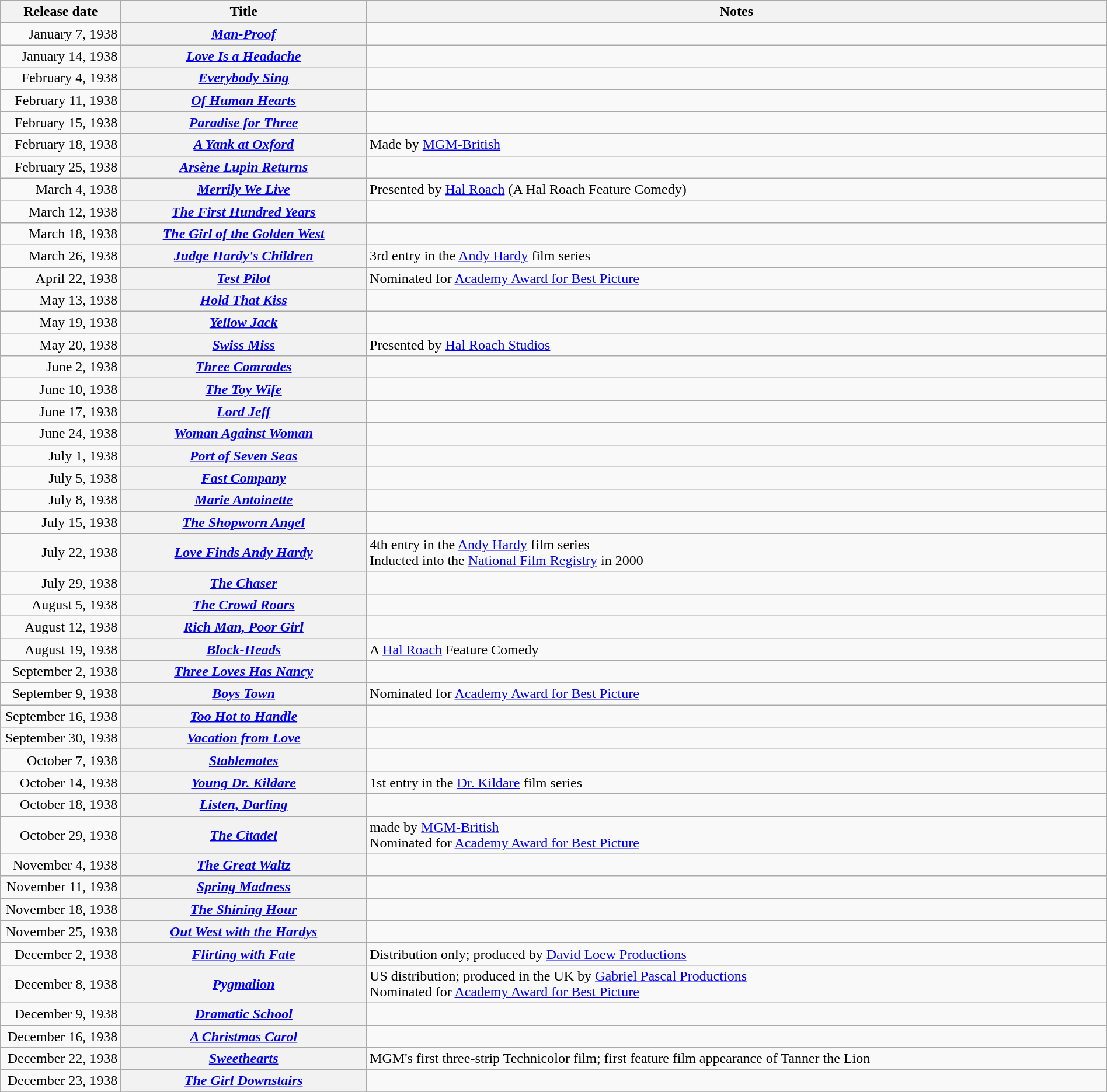<table class="wikitable sortable" style="width:100%;">
<tr>
<th scope="col" style="width:130px;">Release date</th>
<th>Title</th>
<th>Notes</th>
</tr>
<tr>
<td style="text-align:right;">January 7, 1938</td>
<th scope="row"><em><a href='#'>Man-Proof</a></em></th>
<td></td>
</tr>
<tr>
<td style="text-align:right;">January 14, 1938</td>
<th scope="row"><em><a href='#'>Love Is a Headache</a></em></th>
<td></td>
</tr>
<tr>
<td style="text-align:right;">February 4, 1938</td>
<th scope="row"><em><a href='#'>Everybody Sing</a></em></th>
<td></td>
</tr>
<tr>
<td style="text-align:right;">February 11, 1938</td>
<th scope="row"><em><a href='#'>Of Human Hearts</a></em></th>
<td></td>
</tr>
<tr>
<td style="text-align:right;">February 15, 1938</td>
<th scope="row"><em><a href='#'>Paradise for Three</a></em></th>
<td></td>
</tr>
<tr>
<td style="text-align:right;">February 18, 1938</td>
<th scope="row"><em><a href='#'>A Yank at Oxford</a></em></th>
<td>Made by <a href='#'>MGM-British</a></td>
</tr>
<tr>
<td style="text-align:right;">February 25, 1938</td>
<th scope="row"><em><a href='#'>Arsène Lupin Returns</a></em></th>
<td></td>
</tr>
<tr>
<td style="text-align:right;">March 4, 1938</td>
<th scope="row"><em><a href='#'>Merrily We Live</a></em></th>
<td>Presented by <a href='#'>Hal Roach</a> (A Hal Roach Feature Comedy)</td>
</tr>
<tr>
<td style="text-align:right;">March 12, 1938</td>
<th scope="row"><em><a href='#'>The First Hundred Years</a></em></th>
<td></td>
</tr>
<tr>
<td style="text-align:right;">March 18, 1938</td>
<th scope="row"><em><a href='#'>The Girl of the Golden West</a></em></th>
<td></td>
</tr>
<tr>
<td style="text-align:right;">March 26, 1938</td>
<th scope="row"><em><a href='#'>Judge Hardy's Children</a></em></th>
<td>3rd entry in the <a href='#'>Andy Hardy</a> film series</td>
</tr>
<tr>
<td style="text-align:right;">April 22, 1938</td>
<th scope="row"><em><a href='#'>Test Pilot</a></em></th>
<td>Nominated for <a href='#'>Academy Award for Best Picture</a></td>
</tr>
<tr>
<td style="text-align:right;">May 13, 1938</td>
<th scope="row"><em><a href='#'>Hold That Kiss</a></em></th>
<td></td>
</tr>
<tr>
<td style="text-align:right;">May 19, 1938</td>
<th scope="row"><em><a href='#'>Yellow Jack</a></em></th>
<td></td>
</tr>
<tr>
<td style="text-align:right;">May 20, 1938</td>
<th scope="row"><em><a href='#'>Swiss Miss</a></em></th>
<td>Presented by <a href='#'>Hal Roach Studios</a></td>
</tr>
<tr>
<td style="text-align:right;">June 2, 1938</td>
<th scope="row"><em><a href='#'>Three Comrades</a></em></th>
<td></td>
</tr>
<tr>
<td style="text-align:right;">June 10, 1938</td>
<th scope="row"><em><a href='#'>The Toy Wife</a></em></th>
<td></td>
</tr>
<tr>
<td style="text-align:right;">June 17, 1938</td>
<th scope="row"><em><a href='#'>Lord Jeff</a></em></th>
<td></td>
</tr>
<tr>
<td style="text-align:right;">June 24, 1938</td>
<th scope="row"><em><a href='#'>Woman Against Woman</a></em></th>
<td></td>
</tr>
<tr>
<td style="text-align:right;">July 1, 1938</td>
<th scope="row"><em><a href='#'>Port of Seven Seas</a></em></th>
<td></td>
</tr>
<tr>
<td style="text-align:right;">July 5, 1938</td>
<th scope="row"><em><a href='#'>Fast Company</a></em></th>
<td></td>
</tr>
<tr>
<td style="text-align:right;">July 8, 1938</td>
<th scope="row"><em><a href='#'>Marie Antoinette</a></em></th>
<td></td>
</tr>
<tr>
<td style="text-align:right;">July 15, 1938</td>
<th scope="row"><em><a href='#'>The Shopworn Angel</a></em></th>
<td></td>
</tr>
<tr>
<td style="text-align:right;">July 22, 1938</td>
<th scope="row"><em><a href='#'>Love Finds Andy Hardy</a></em></th>
<td>4th entry in the <a href='#'>Andy Hardy</a> film series<br>Inducted into the <a href='#'>National Film Registry</a> in 2000</td>
</tr>
<tr>
<td style="text-align:right;">July 29, 1938</td>
<th scope="row"><em><a href='#'>The Chaser</a></em></th>
<td></td>
</tr>
<tr>
<td style="text-align:right;">August 5, 1938</td>
<th scope="row"><em><a href='#'>The Crowd Roars</a></em></th>
<td></td>
</tr>
<tr>
<td style="text-align:right;">August 12, 1938</td>
<th scope="row"><em><a href='#'>Rich Man, Poor Girl</a></em></th>
<td></td>
</tr>
<tr>
<td style="text-align:right;">August 19, 1938</td>
<th scope="row"><em><a href='#'>Block-Heads</a></em></th>
<td>A <a href='#'>Hal Roach</a> Feature Comedy</td>
</tr>
<tr>
<td style="text-align:right;">September 2, 1938</td>
<th scope="row"><em><a href='#'>Three Loves Has Nancy</a></em></th>
<td></td>
</tr>
<tr>
<td style="text-align:right;">September 9, 1938</td>
<th scope="row"><em><a href='#'>Boys Town</a></em></th>
<td>Nominated for <a href='#'>Academy Award for Best Picture</a></td>
</tr>
<tr>
<td style="text-align:right;">September 16, 1938</td>
<th scope="row"><em><a href='#'>Too Hot to Handle</a></em></th>
<td></td>
</tr>
<tr>
<td style="text-align:right;">September 30, 1938</td>
<th scope="row"><em><a href='#'>Vacation from Love</a></em></th>
<td></td>
</tr>
<tr>
<td style="text-align:right;">October 7, 1938</td>
<th scope="row"><em><a href='#'>Stablemates</a></em></th>
<td></td>
</tr>
<tr>
<td style="text-align:right;">October 14, 1938</td>
<th scope="row"><em><a href='#'>Young Dr. Kildare</a></em></th>
<td>1st entry in the <a href='#'>Dr. Kildare</a> film series</td>
</tr>
<tr>
<td style="text-align:right;">October 18, 1938</td>
<th scope="row"><em><a href='#'>Listen, Darling</a></em></th>
<td></td>
</tr>
<tr>
<td style="text-align:right;">October 29, 1938</td>
<th scope="row"><em><a href='#'>The Citadel</a></em></th>
<td>made by <a href='#'>MGM-British</a><br>Nominated for <a href='#'>Academy Award for Best Picture</a></td>
</tr>
<tr>
<td style="text-align:right;">November 4, 1938</td>
<th scope="row"><em><a href='#'>The Great Waltz</a></em></th>
<td></td>
</tr>
<tr>
<td style="text-align:right;">November 11, 1938</td>
<th scope="row"><em><a href='#'>Spring Madness</a></em></th>
<td></td>
</tr>
<tr>
<td style="text-align:right;">November 18, 1938</td>
<th scope="row"><em><a href='#'>The Shining Hour</a></em></th>
<td></td>
</tr>
<tr>
<td style="text-align:right;">November 25, 1938</td>
<th scope="row"><em><a href='#'>Out West with the Hardys</a></em></th>
<td></td>
</tr>
<tr>
<td style="text-align:right;">December 2, 1938</td>
<th scope="row"><em><a href='#'>Flirting with Fate</a></em></th>
<td>Distribution only; produced by <a href='#'>David Loew Productions</a></td>
</tr>
<tr>
<td style="text-align:right;">December 8, 1938</td>
<th scope="row"><em><a href='#'>Pygmalion</a></em></th>
<td>US distribution; produced in the UK by <a href='#'>Gabriel Pascal Productions</a><br>Nominated for <a href='#'>Academy Award for Best Picture</a></td>
</tr>
<tr>
<td style="text-align:right;">December 9, 1938</td>
<th scope="row"><em><a href='#'>Dramatic School</a></em></th>
<td></td>
</tr>
<tr>
<td style="text-align:right;">December 16, 1938</td>
<th scope="row"><em><a href='#'>A Christmas Carol</a></em></th>
<td></td>
</tr>
<tr>
<td style="text-align:right;">December 22, 1938</td>
<th scope="row"><em><a href='#'>Sweethearts</a></em></th>
<td>MGM's first three-strip Technicolor film; first feature film appearance of Tanner the Lion</td>
</tr>
<tr>
<td style="text-align:right;">December 23, 1938</td>
<th scope="row"><em><a href='#'>The Girl Downstairs</a></em></th>
<td></td>
</tr>
<tr>
</tr>
</table>
